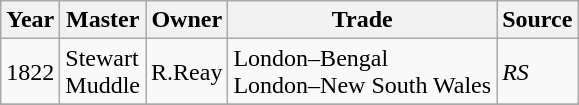<table class=" wikitable">
<tr>
<th>Year</th>
<th>Master</th>
<th>Owner</th>
<th>Trade</th>
<th>Source</th>
</tr>
<tr>
<td>1822</td>
<td>Stewart<br>Muddle</td>
<td>R.Reay</td>
<td>London–Bengal<br>London–New South Wales</td>
<td><em>RS</em></td>
</tr>
<tr>
</tr>
</table>
